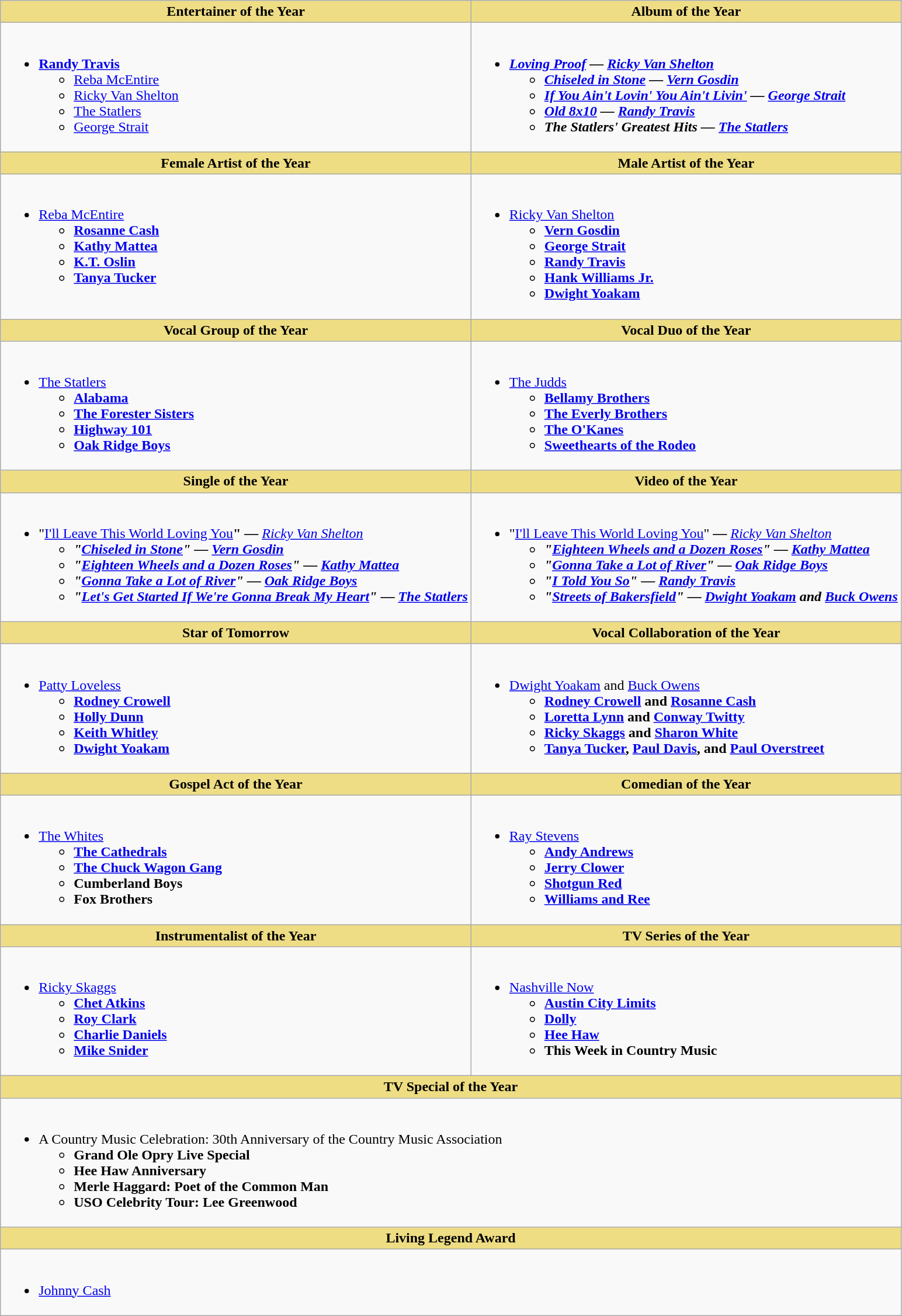<table class="wikitable">
<tr>
<th style="background:#EEDD85; width=50%">Entertainer of the Year</th>
<th style="background:#EEDD85; width=50%">Album of the Year</th>
</tr>
<tr>
<td style="vertical-align:top"><br><ul><li><strong><a href='#'>Randy Travis</a></strong><ul><li><a href='#'>Reba McEntire</a></li><li><a href='#'>Ricky Van Shelton</a></li><li><a href='#'>The Statlers</a></li><li><a href='#'>George Strait</a></li></ul></li></ul></td>
<td style="vertical-align:top"><br><ul><li><strong><em><a href='#'>Loving Proof</a><em> — <a href='#'>Ricky Van Shelton</a><strong><ul><li></em><a href='#'>Chiseled in Stone</a><em> — <a href='#'>Vern Gosdin</a></li><li></em><a href='#'>If You Ain't Lovin' You Ain't Livin'</a><em> — <a href='#'>George Strait</a></li><li></em><a href='#'>Old 8x10</a><em> — <a href='#'>Randy Travis</a></li><li></em>The Statlers' Greatest Hits<em> — <a href='#'>The Statlers</a></li></ul></li></ul></td>
</tr>
<tr>
<th style="background:#EEDD82; width=50%">Female Artist of the Year</th>
<th style="background:#EEDD82; width=50%">Male Artist of the Year</th>
</tr>
<tr>
<td style="vertical-align:top"><br><ul><li></strong><a href='#'>Reba McEntire</a><strong><ul><li><a href='#'>Rosanne Cash</a></li><li><a href='#'>Kathy Mattea</a></li><li><a href='#'>K.T. Oslin</a></li><li><a href='#'>Tanya Tucker</a></li></ul></li></ul></td>
<td style="vertical-align:top"><br><ul><li></strong><a href='#'>Ricky Van Shelton</a><strong><ul><li><a href='#'>Vern Gosdin</a></li><li><a href='#'>George Strait</a></li><li><a href='#'>Randy Travis</a></li><li><a href='#'>Hank Williams Jr.</a></li><li><a href='#'>Dwight Yoakam</a></li></ul></li></ul></td>
</tr>
<tr>
<th style="background:#EEDD82; width=50%">Vocal Group of the Year</th>
<th style="background:#EEDD82; width=50%">Vocal Duo of the Year</th>
</tr>
<tr>
<td style="vertical-align:top"><br><ul><li></strong><a href='#'>The Statlers</a><strong><ul><li><a href='#'>Alabama</a></li><li><a href='#'>The Forester Sisters</a></li><li><a href='#'>Highway 101</a></li><li><a href='#'>Oak Ridge Boys</a></li></ul></li></ul></td>
<td style="vertical-align:top"><br><ul><li></strong><a href='#'>The Judds</a><strong><ul><li><a href='#'>Bellamy Brothers</a></li><li><a href='#'>The Everly Brothers</a></li><li><a href='#'>The O'Kanes</a></li><li><a href='#'>Sweethearts of the Rodeo</a></li></ul></li></ul></td>
</tr>
<tr>
<th style="background:#EEDD82; width=50%">Single of the Year</th>
<th style="background:#EEDD82; width=50%">Video of the Year</th>
</tr>
<tr>
<td style="vertical-align:top"><br><ul><li>"</strong><a href='#'>I'll Leave This World Loving You</a><strong>" </em>—<em> </strong><a href='#'>Ricky Van Shelton</a><strong><ul><li>"<a href='#'>Chiseled in Stone</a>" </em>—<em> <a href='#'>Vern Gosdin</a></li><li>"<a href='#'>Eighteen Wheels and a Dozen Roses</a>" </em>—<em> <a href='#'>Kathy Mattea</a></li><li>"<a href='#'>Gonna Take a Lot of River</a>" </em>—<em> <a href='#'>Oak Ridge Boys</a></li><li>"<a href='#'>Let's Get Started If We're Gonna Break My Heart</a>" </em>—<em> <a href='#'>The Statlers</a></li></ul></li></ul></td>
<td style="vertical-align:top"><br><ul><li></strong>"<a href='#'>I'll Leave This World Loving You</a>"<strong> </em>—<em> </strong><a href='#'>Ricky Van Shelton</a><strong><ul><li>"<a href='#'>Eighteen Wheels and a Dozen Roses</a>" </em>—<em> <a href='#'>Kathy Mattea</a></li><li>"<a href='#'>Gonna Take a Lot of River</a>" </em>—<em> <a href='#'>Oak Ridge Boys</a></li><li>"<a href='#'>I Told You So</a>" </em>—<em> <a href='#'>Randy Travis</a></li><li>"<a href='#'>Streets of Bakersfield</a>" </em>—<em> <a href='#'>Dwight Yoakam</a> and <a href='#'>Buck Owens</a></li></ul></li></ul></td>
</tr>
<tr>
<th style="background:#EEDD85; width=50%">Star of Tomorrow</th>
<th style="background:#EEDD85; width=50%">Vocal Collaboration of the Year</th>
</tr>
<tr>
<td><br><ul><li></strong><a href='#'>Patty Loveless</a><strong><ul><li><a href='#'>Rodney Crowell</a></li><li><a href='#'>Holly Dunn</a></li><li><a href='#'>Keith Whitley</a></li><li><a href='#'>Dwight Yoakam</a></li></ul></li></ul></td>
<td><br><ul><li></strong><a href='#'>Dwight Yoakam</a><strong> </strong>and<strong> </strong><a href='#'>Buck Owens</a><strong><ul><li><a href='#'>Rodney Crowell</a> and <a href='#'>Rosanne Cash</a></li><li><a href='#'>Loretta Lynn</a> and <a href='#'>Conway Twitty</a></li><li><a href='#'>Ricky Skaggs</a> and <a href='#'>Sharon White</a></li><li><a href='#'>Tanya Tucker</a>, <a href='#'>Paul Davis</a>, and <a href='#'>Paul Overstreet</a></li></ul></li></ul></td>
</tr>
<tr>
<th style="background:#EEDD85; width=50%">Gospel Act of the Year</th>
<th style="background:#EEDD85; width=50%">Comedian of the Year</th>
</tr>
<tr>
<td><br><ul><li></strong><a href='#'>The Whites</a><strong><ul><li><a href='#'>The Cathedrals</a></li><li><a href='#'>The Chuck Wagon Gang</a></li><li>Cumberland Boys</li><li>Fox Brothers</li></ul></li></ul></td>
<td><br><ul><li></strong><a href='#'>Ray Stevens</a><strong><ul><li><a href='#'>Andy Andrews</a></li><li><a href='#'>Jerry Clower</a></li><li><a href='#'>Shotgun Red</a></li><li><a href='#'>Williams and Ree</a></li></ul></li></ul></td>
</tr>
<tr>
<th style="background:#EEDD85; width=50%">Instrumentalist of the Year</th>
<th style="background:#EEDD85; width=50%">TV Series of the Year</th>
</tr>
<tr>
<td><br><ul><li></strong><a href='#'>Ricky Skaggs</a><strong><ul><li><a href='#'>Chet Atkins</a></li><li><a href='#'>Roy Clark</a></li><li><a href='#'>Charlie Daniels</a></li><li><a href='#'>Mike Snider</a></li></ul></li></ul></td>
<td><br><ul><li></em></strong><a href='#'>Nashville Now</a><strong><em><ul><li></em><a href='#'>Austin City Limits</a><em></li><li></em><a href='#'>Dolly</a><em></li><li></em><a href='#'>Hee Haw</a><em></li><li></em>This Week in Country Music<em></li></ul></li></ul></td>
</tr>
<tr>
<th colspan="2" style="background:#EEDD82; width=50%">TV Special of the Year</th>
</tr>
<tr>
<td colspan="2"><br><ul><li></em></strong>A Country Music Celebration: 30th Anniversary of the Country Music Association<strong><em><ul><li></em>Grand Ole Opry Live Special<em></li><li></em>Hee Haw Anniversary<em></li><li></em>Merle Haggard: Poet of the Common Man<em></li><li></em>USO Celebrity Tour: Lee Greenwood<em></li></ul></li></ul></td>
</tr>
<tr>
<th colspan="2" style="background:#EEDD82; width=50%">Living Legend Award</th>
</tr>
<tr>
<td colspan="2"><br><ul><li></strong><a href='#'>Johnny Cash</a><strong></li></ul></td>
</tr>
</table>
